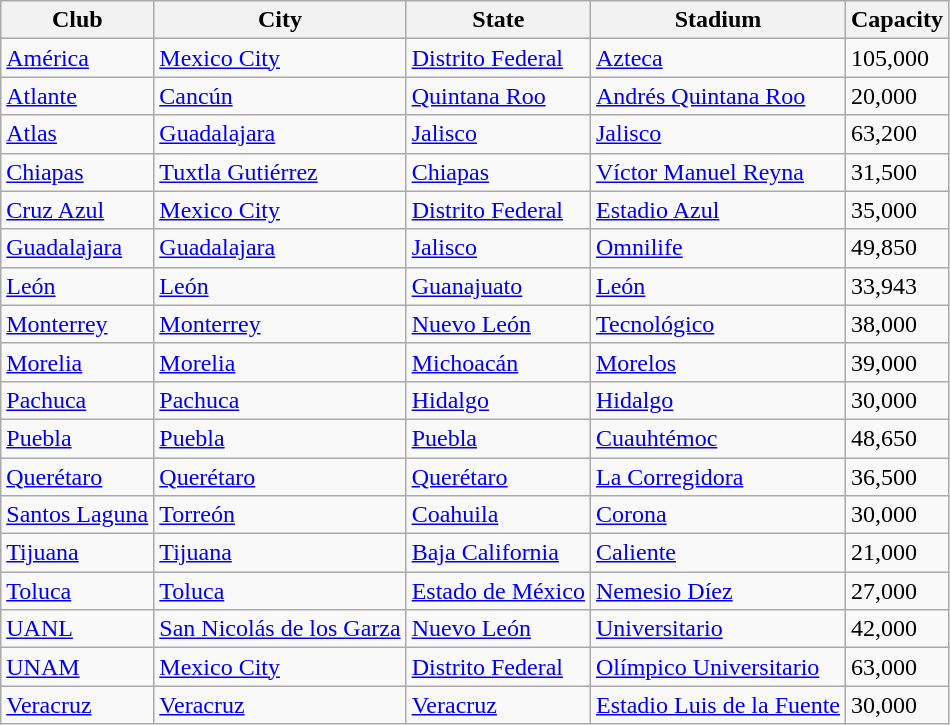<table class="wikitable sortable">
<tr>
<th>Club</th>
<th>City</th>
<th>State</th>
<th>Stadium</th>
<th>Capacity</th>
</tr>
<tr>
<td><a href='#'>América</a></td>
<td><a href='#'>Mexico City</a></td>
<td><a href='#'>Distrito Federal</a></td>
<td><a href='#'>Azteca</a></td>
<td>105,000</td>
</tr>
<tr>
<td><a href='#'>Atlante</a></td>
<td><a href='#'>Cancún</a></td>
<td><a href='#'>Quintana Roo</a></td>
<td><a href='#'>Andrés Quintana Roo</a></td>
<td>20,000</td>
</tr>
<tr>
<td><a href='#'>Atlas</a></td>
<td><a href='#'>Guadalajara</a></td>
<td><a href='#'>Jalisco</a></td>
<td><a href='#'>Jalisco</a></td>
<td>63,200</td>
</tr>
<tr>
<td><a href='#'>Chiapas</a></td>
<td><a href='#'>Tuxtla Gutiérrez</a></td>
<td><a href='#'>Chiapas</a></td>
<td><a href='#'>Víctor Manuel Reyna</a></td>
<td>31,500</td>
</tr>
<tr>
<td><a href='#'>Cruz Azul</a></td>
<td><a href='#'>Mexico City</a></td>
<td><a href='#'>Distrito Federal</a></td>
<td><a href='#'>Estadio Azul</a></td>
<td>35,000</td>
</tr>
<tr>
<td><a href='#'>Guadalajara</a></td>
<td><a href='#'>Guadalajara</a></td>
<td><a href='#'>Jalisco</a></td>
<td><a href='#'>Omnilife</a></td>
<td>49,850</td>
</tr>
<tr>
<td><a href='#'>León</a></td>
<td><a href='#'>León</a></td>
<td><a href='#'>Guanajuato</a></td>
<td><a href='#'>León</a></td>
<td>33,943</td>
</tr>
<tr>
<td><a href='#'>Monterrey</a></td>
<td><a href='#'>Monterrey</a></td>
<td><a href='#'>Nuevo León</a></td>
<td><a href='#'>Tecnológico</a></td>
<td>38,000</td>
</tr>
<tr>
<td><a href='#'>Morelia</a></td>
<td><a href='#'>Morelia</a></td>
<td><a href='#'>Michoacán</a></td>
<td><a href='#'>Morelos</a></td>
<td>39,000</td>
</tr>
<tr>
<td><a href='#'>Pachuca</a></td>
<td><a href='#'>Pachuca</a></td>
<td><a href='#'>Hidalgo</a></td>
<td><a href='#'>Hidalgo</a></td>
<td>30,000</td>
</tr>
<tr>
<td><a href='#'>Puebla</a></td>
<td><a href='#'>Puebla</a></td>
<td><a href='#'>Puebla</a></td>
<td><a href='#'>Cuauhtémoc</a></td>
<td>48,650</td>
</tr>
<tr>
<td><a href='#'>Querétaro</a></td>
<td><a href='#'>Querétaro</a></td>
<td><a href='#'>Querétaro</a></td>
<td><a href='#'>La Corregidora</a></td>
<td>36,500</td>
</tr>
<tr>
<td><a href='#'>Santos Laguna</a></td>
<td><a href='#'>Torreón</a></td>
<td><a href='#'>Coahuila</a></td>
<td><a href='#'>Corona</a></td>
<td>30,000</td>
</tr>
<tr>
<td><a href='#'>Tijuana</a></td>
<td><a href='#'>Tijuana</a></td>
<td><a href='#'>Baja California</a></td>
<td><a href='#'>Caliente</a></td>
<td>21,000</td>
</tr>
<tr>
<td><a href='#'>Toluca</a></td>
<td><a href='#'>Toluca</a></td>
<td><a href='#'>Estado de México</a></td>
<td><a href='#'>Nemesio Díez</a></td>
<td>27,000</td>
</tr>
<tr>
<td><a href='#'>UANL</a></td>
<td><a href='#'>San Nicolás de los Garza</a></td>
<td><a href='#'>Nuevo León</a></td>
<td><a href='#'>Universitario</a></td>
<td>42,000</td>
</tr>
<tr>
<td><a href='#'>UNAM</a></td>
<td><a href='#'>Mexico City</a></td>
<td><a href='#'>Distrito Federal</a></td>
<td><a href='#'>Olímpico Universitario</a></td>
<td>63,000</td>
</tr>
<tr>
<td><a href='#'>Veracruz</a></td>
<td><a href='#'>Veracruz</a></td>
<td><a href='#'>Veracruz</a></td>
<td><a href='#'>Estadio Luis de la Fuente</a></td>
<td>30,000</td>
</tr>
</table>
